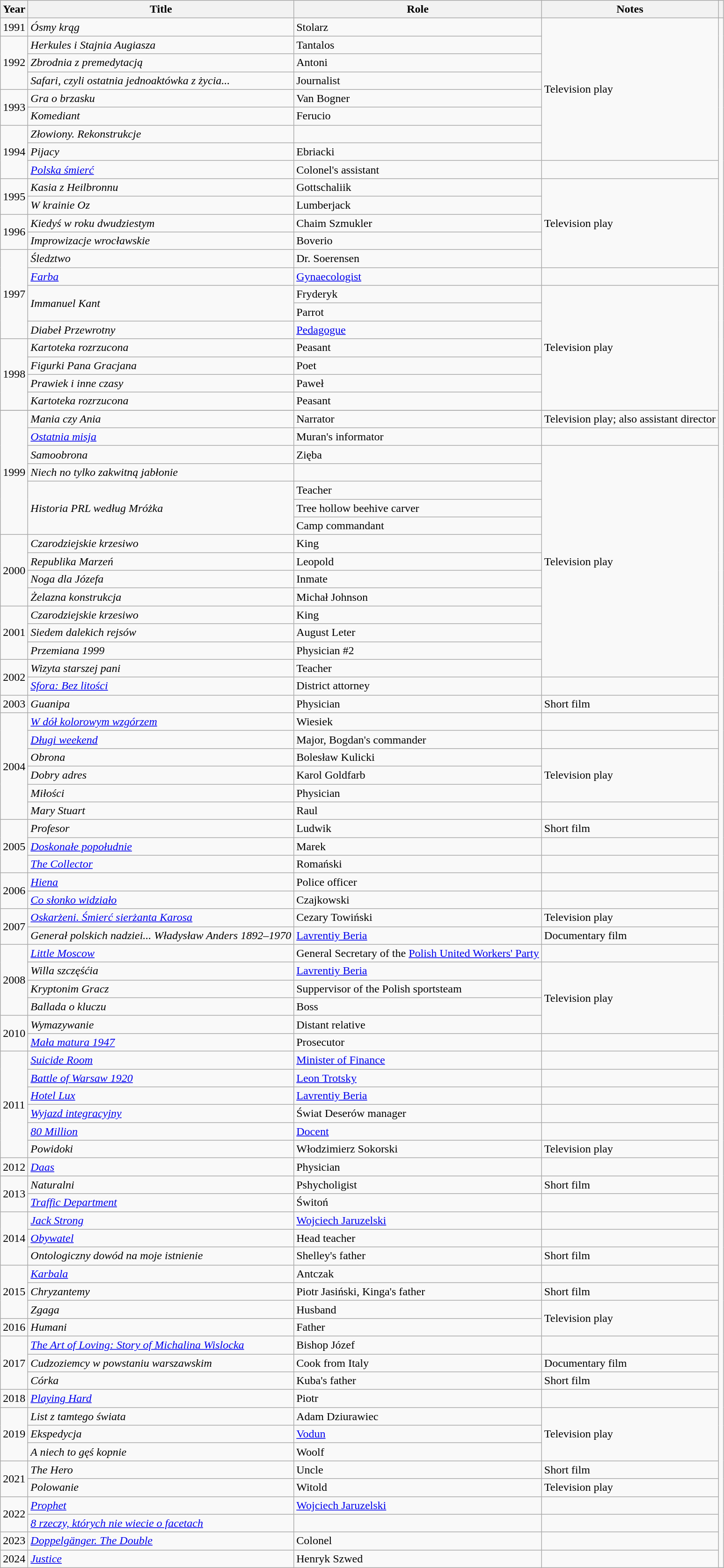<table class="wikitable plainrowheaders sortable">
<tr>
<th scope="col">Year</th>
<th scope="col">Title</th>
<th scope="col">Role</th>
<th scope="col" class="unsortable">Notes</th>
<th scope="col" class="unsortable"></th>
</tr>
<tr>
<td>1991</td>
<td><em>Ósmy krąg</em></td>
<td>Stolarz</td>
<td rowspan=8>Television play</td>
<td rowspan=150></td>
</tr>
<tr>
<td rowspan=3>1992</td>
<td><em>Herkules i Stajnia Augiasza</em></td>
<td>Tantalos</td>
</tr>
<tr>
<td><em>Zbrodnia z premedytacją</em></td>
<td>Antoni</td>
</tr>
<tr>
<td><em>Safari, czyli ostatnia jednoaktówka z życia...</em></td>
<td>Journalist</td>
</tr>
<tr>
<td rowspan=2>1993</td>
<td><em>Gra o brzasku</em></td>
<td>Van Bogner</td>
</tr>
<tr>
<td><em>Komediant</em></td>
<td>Ferucio</td>
</tr>
<tr>
<td rowspan=3>1994</td>
<td><em>Złowiony. Rekonstrukcje</em></td>
</tr>
<tr>
<td><em>Pijacy</em></td>
<td>Ebriacki</td>
</tr>
<tr>
<td><em><a href='#'>Polska śmierć</a></em></td>
<td>Colonel's assistant</td>
</tr>
<tr>
<td rowspan=2>1995</td>
<td><em>Kasia z Heilbronnu</em></td>
<td>Gottschaliik</td>
<td rowspan=5>Television play</td>
</tr>
<tr>
<td><em>W krainie Oz</em></td>
<td>Lumberjack</td>
</tr>
<tr>
<td rowspan=2>1996</td>
<td><em>Kiedyś w roku dwudziestym</em></td>
<td>Chaim Szmukler</td>
</tr>
<tr>
<td><em>Improwizacje wrocławskie</em></td>
<td>Boverio</td>
</tr>
<tr>
<td rowspan=5>1997</td>
<td><em>Śledztwo</em></td>
<td>Dr. Soerensen</td>
</tr>
<tr>
<td><em><a href='#'>Farba</a></em></td>
<td><a href='#'>Gynaecologist</a></td>
</tr>
<tr>
<td rowspan=2><em>Immanuel Kant</em></td>
<td>Fryderyk</td>
<td rowspan=7>Television play</td>
</tr>
<tr>
<td>Parrot</td>
</tr>
<tr>
<td><em>Diabeł Przewrotny</em></td>
<td><a href='#'>Pedagogue</a></td>
</tr>
<tr>
<td rowspan=4>1998</td>
<td><em>Kartoteka rozrzucona</em></td>
<td>Peasant</td>
</tr>
<tr>
<td><em>Figurki Pana Gracjana</em></td>
<td>Poet</td>
</tr>
<tr>
<td><em>Prawiek i inne czasy</em></td>
<td>Paweł</td>
</tr>
<tr>
<td><em>Kartoteka rozrzucona</em></td>
<td>Peasant</td>
</tr>
<tr>
</tr>
<tr>
<td rowspan=7>1999</td>
<td><em>Mania czy Ania</em></td>
<td>Narrator</td>
<td>Television play; also assistant director</td>
</tr>
<tr>
<td><em><a href='#'>Ostatnia misja</a></em></td>
<td>Muran's informator</td>
<td></td>
</tr>
<tr>
<td><em>Samoobrona</em></td>
<td>Zięba</td>
<td rowspan=13>Television play</td>
</tr>
<tr>
<td><em>Niech no tylko zakwitną jabłonie</em></td>
<td></td>
</tr>
<tr>
<td rowspan=3><em>Historia PRL według Mróżka</em></td>
<td>Teacher</td>
</tr>
<tr>
<td>Tree hollow beehive carver</td>
</tr>
<tr>
<td>Camp commandant</td>
</tr>
<tr>
<td rowspan=4>2000</td>
<td><em>Czarodziejskie krzesiwo</em></td>
<td>King</td>
</tr>
<tr>
<td><em>Republika Marzeń</em></td>
<td>Leopold</td>
</tr>
<tr>
<td><em>Noga dla Józefa</em></td>
<td>Inmate</td>
</tr>
<tr>
<td><em>Żelazna konstrukcja</em></td>
<td>Michał Johnson</td>
</tr>
<tr>
<td rowspan=3>2001</td>
<td><em>Czarodziejskie krzesiwo</em></td>
<td>King</td>
</tr>
<tr>
<td><em>Siedem dalekich rejsów</em></td>
<td>August Leter</td>
</tr>
<tr>
<td><em>Przemiana 1999</em></td>
<td>Physician #2</td>
</tr>
<tr>
<td rowspan=2>2002</td>
<td><em>Wizyta starszej pani</em></td>
<td>Teacher</td>
</tr>
<tr>
<td><em><a href='#'>Sfora: Bez litości</a></em></td>
<td>District attorney</td>
<td></td>
</tr>
<tr>
<td>2003</td>
<td><em>Guanipa</em></td>
<td>Physician</td>
<td>Short film</td>
</tr>
<tr>
<td rowspan=6>2004</td>
<td><em><a href='#'>W dół kolorowym wzgórzem</a></em></td>
<td>Wiesiek</td>
<td></td>
</tr>
<tr>
<td><em><a href='#'>Długi weekend</a></em></td>
<td>Major, Bogdan's commander</td>
<td></td>
</tr>
<tr>
<td><em>Obrona</em></td>
<td>Bolesław Kulicki</td>
<td rowspan=3>Television play</td>
</tr>
<tr>
<td><em>Dobry adres</em></td>
<td>Karol Goldfarb</td>
</tr>
<tr>
<td><em>Miłości</em></td>
<td>Physician</td>
</tr>
<tr>
<td><em>Mary Stuart</em></td>
<td>Raul</td>
</tr>
<tr>
<td rowspan=3>2005</td>
<td><em>Profesor</em></td>
<td>Ludwik</td>
<td>Short film</td>
</tr>
<tr>
<td><em><a href='#'>Doskonałe popołudnie</a></em></td>
<td>Marek</td>
<td></td>
</tr>
<tr>
<td><em><a href='#'>The Collector</a></em></td>
<td>Romański</td>
<td></td>
</tr>
<tr>
<td rowspan=2>2006</td>
<td><em><a href='#'>Hiena</a></em></td>
<td>Police officer</td>
<td></td>
</tr>
<tr>
<td><em><a href='#'>Co słonko widziało</a></em></td>
<td>Czajkowski</td>
<td></td>
</tr>
<tr>
<td rowspan=2>2007</td>
<td><em><a href='#'>Oskarżeni. Śmierć sierżanta Karosa</a></em></td>
<td>Cezary Towiński</td>
<td>Television play</td>
</tr>
<tr>
<td><em>Generał polskich nadziei... Władysław Anders 1892–1970</em></td>
<td><a href='#'>Lavrentiy Beria</a></td>
<td>Documentary film</td>
</tr>
<tr>
<td rowspan=4>2008</td>
<td><em><a href='#'>Little Moscow</a></em></td>
<td>General Secretary of the <a href='#'>Polish United Workers' Party</a></td>
<td></td>
</tr>
<tr>
<td><em>Willa szczęśćia</em></td>
<td><a href='#'>Lavrentiy Beria</a></td>
<td rowspan=4>Television play</td>
</tr>
<tr>
<td><em>Kryptonim Gracz</em></td>
<td>Suppervisor of the Polish sportsteam</td>
</tr>
<tr>
<td><em>Ballada o kluczu</em></td>
<td>Boss</td>
</tr>
<tr>
<td rowspan=2>2010</td>
<td><em>Wymazywanie</em></td>
<td>Distant relative</td>
</tr>
<tr>
<td><em><a href='#'>Mała matura 1947</a></em></td>
<td>Prosecutor</td>
<td></td>
</tr>
<tr>
<td rowspan=6>2011</td>
<td><em><a href='#'>Suicide Room</a></em></td>
<td><a href='#'>Minister of Finance</a></td>
<td></td>
</tr>
<tr>
<td><em><a href='#'>Battle of Warsaw 1920</a></em></td>
<td><a href='#'>Leon Trotsky</a></td>
<td></td>
</tr>
<tr>
<td><em><a href='#'>Hotel Lux</a></em></td>
<td><a href='#'>Lavrentiy Beria</a></td>
<td></td>
</tr>
<tr>
<td><em><a href='#'>Wyjazd integracyjny</a></em></td>
<td>Świat Deserów manager</td>
<td></td>
</tr>
<tr>
<td><em><a href='#'>80 Million</a></em></td>
<td><a href='#'>Docent</a></td>
<td></td>
</tr>
<tr>
<td><em>Powidoki</em></td>
<td>Włodzimierz Sokorski</td>
<td>Television play</td>
</tr>
<tr>
<td>2012</td>
<td><em><a href='#'>Daas</a></em></td>
<td>Physician</td>
<td></td>
</tr>
<tr>
<td rowspan=2>2013</td>
<td><em>Naturalni</em></td>
<td>Pshycholigist</td>
<td>Short film</td>
</tr>
<tr>
<td><em><a href='#'>Traffic Department</a></em></td>
<td>Świtoń</td>
<td></td>
</tr>
<tr>
<td rowspan=3>2014</td>
<td><em><a href='#'>Jack Strong</a></em></td>
<td><a href='#'>Wojciech Jaruzelski</a></td>
<td></td>
</tr>
<tr>
<td><em><a href='#'>Obywatel</a></em></td>
<td>Head teacher</td>
<td></td>
</tr>
<tr>
<td><em>Ontologiczny dowód na moje istnienie</em></td>
<td>Shelley's father</td>
<td>Short film</td>
</tr>
<tr>
<td rowspan=3>2015</td>
<td><em><a href='#'>Karbala</a></em></td>
<td>Antczak</td>
<td></td>
</tr>
<tr>
<td><em>Chryzantemy</em></td>
<td>Piotr Jasiński, Kinga's father</td>
<td>Short film</td>
</tr>
<tr>
<td><em>Zgaga</em></td>
<td>Husband</td>
<td rowspan=2>Television play</td>
</tr>
<tr>
<td>2016</td>
<td><em>Humani</em></td>
<td>Father</td>
</tr>
<tr>
<td rowspan=3>2017</td>
<td><em><a href='#'>The Art of Loving: Story of Michalina Wislocka</a></em></td>
<td>Bishop Józef</td>
<td></td>
</tr>
<tr>
<td><em>Cudzoziemcy w powstaniu warszawskim</em></td>
<td>Cook from Italy</td>
<td>Documentary film</td>
</tr>
<tr>
<td><em>Córka</em></td>
<td>Kuba's father</td>
<td>Short film</td>
</tr>
<tr>
<td>2018</td>
<td><em><a href='#'>Playing Hard</a></em></td>
<td>Piotr</td>
<td></td>
</tr>
<tr>
<td rowspan=3>2019</td>
<td><em>List z tamtego świata</em></td>
<td>Adam Dziurawiec</td>
<td rowspan=3>Television play</td>
</tr>
<tr>
<td><em>Ekspedycja</em></td>
<td><a href='#'>Vodun</a></td>
</tr>
<tr>
<td><em>A niech to gęś kopnie</em></td>
<td>Woolf</td>
</tr>
<tr>
<td rowspan=2>2021</td>
<td><em>The Hero</em></td>
<td>Uncle</td>
<td>Short film</td>
</tr>
<tr>
<td><em>Polowanie</em></td>
<td>Witold</td>
<td>Television play</td>
</tr>
<tr>
<td rowspan=2>2022</td>
<td><em><a href='#'>Prophet</a></em></td>
<td><a href='#'>Wojciech Jaruzelski</a></td>
<td></td>
</tr>
<tr>
<td><em><a href='#'>8 rzeczy, których nie wiecie o facetach</a></em></td>
<td></td>
</tr>
<tr>
<td>2023</td>
<td><em><a href='#'>Doppelgänger. The Double</a></em></td>
<td>Colonel</td>
<td></td>
</tr>
<tr>
<td>2024</td>
<td><em><a href='#'>Justice</a></em></td>
<td>Henryk Szwed</td>
<td></td>
</tr>
</table>
